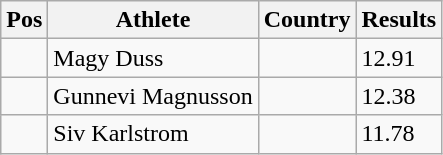<table class="wikitable">
<tr>
<th>Pos</th>
<th>Athlete</th>
<th>Country</th>
<th>Results</th>
</tr>
<tr>
<td align="center"></td>
<td>Magy Duss</td>
<td></td>
<td>12.91</td>
</tr>
<tr>
<td align="center"></td>
<td>Gunnevi Magnusson</td>
<td></td>
<td>12.38</td>
</tr>
<tr>
<td align="center"></td>
<td>Siv Karlstrom</td>
<td></td>
<td>11.78</td>
</tr>
</table>
